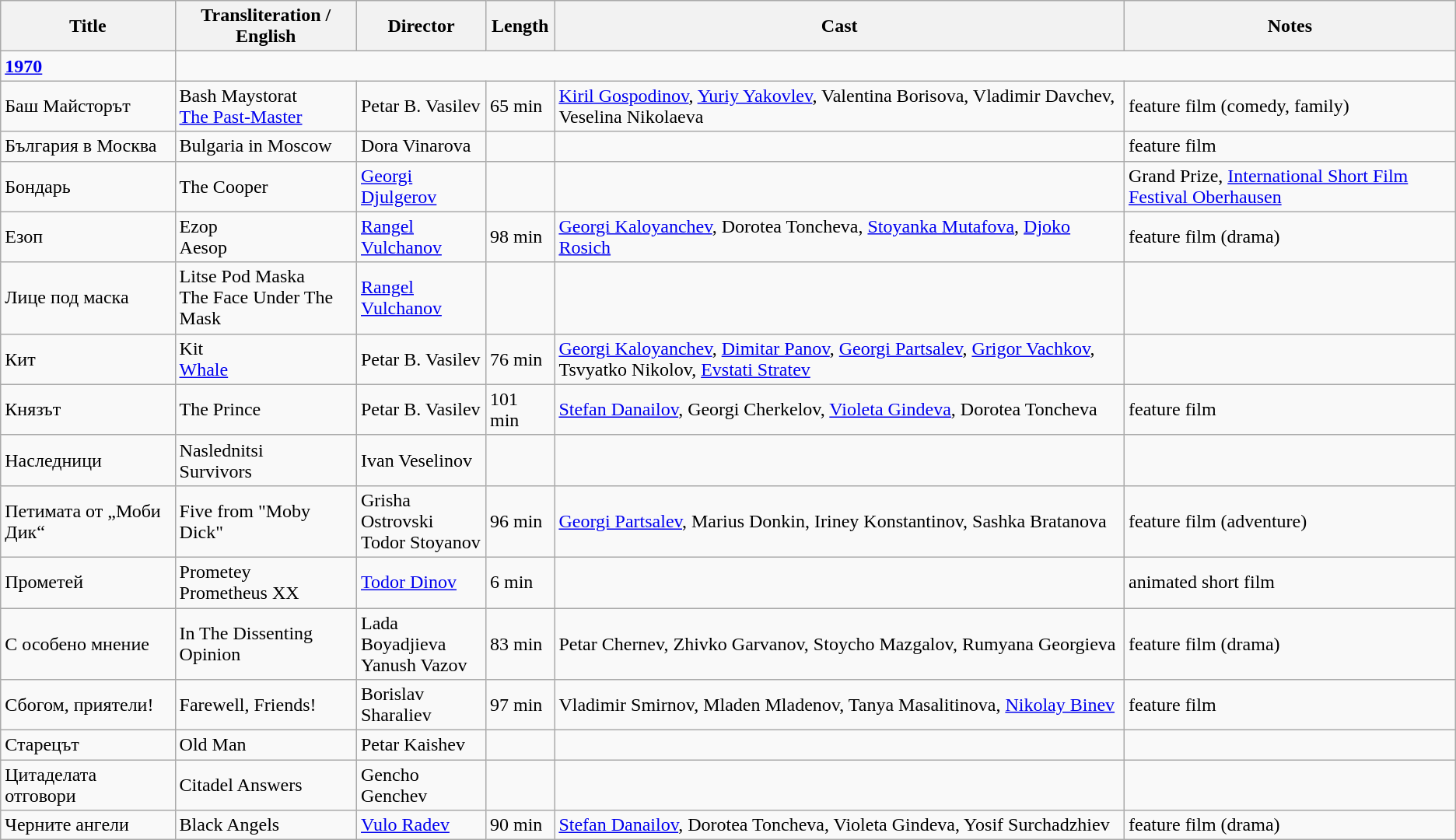<table class="wikitable">
<tr>
<th>Title</th>
<th>Transliteration / <br>English</th>
<th>Director</th>
<th>Length</th>
<th>Cast</th>
<th>Notes</th>
</tr>
<tr>
<td><strong><a href='#'>1970</a></strong></td>
</tr>
<tr>
<td>Баш Майсторът</td>
<td>Bash Maystorat<br><a href='#'>The Past-Master</a></td>
<td>Petar B. Vasilev</td>
<td>65 min</td>
<td><a href='#'>Kiril Gospodinov</a>, <a href='#'>Yuriy Yakovlev</a>, Valentina Borisova, Vladimir Davchev, Veselina Nikolaeva</td>
<td>feature film (comedy, family)</td>
</tr>
<tr>
<td>България в Москва</td>
<td>Bulgaria in Moscow</td>
<td>Dora Vinarova</td>
<td></td>
<td></td>
<td>feature film</td>
</tr>
<tr>
<td>Бондарь</td>
<td>The Cooper</td>
<td><a href='#'>Georgi Djulgerov</a></td>
<td></td>
<td></td>
<td>Grand Prize, <a href='#'>International Short Film Festival Oberhausen</a></td>
</tr>
<tr>
<td>Езоп</td>
<td>Ezop<br>Aesop</td>
<td><a href='#'>Rangel Vulchanov</a></td>
<td>98 min</td>
<td><a href='#'>Georgi Kaloyanchev</a>, Dorotea Toncheva, <a href='#'>Stoyanka Mutafova</a>, <a href='#'>Djoko Rosich</a></td>
<td>feature film (drama)</td>
</tr>
<tr>
<td>Лице под маска</td>
<td>Litse Pod Maska<br>The Face Under The Mask</td>
<td><a href='#'>Rangel Vulchanov</a></td>
<td></td>
<td></td>
<td></td>
</tr>
<tr>
<td>Кит</td>
<td>Kit<br><a href='#'>Whale</a></td>
<td>Petar B. Vasilev</td>
<td>76 min</td>
<td><a href='#'>Georgi Kaloyanchev</a>, <a href='#'>Dimitar Panov</a>, <a href='#'>Georgi Partsalev</a>, <a href='#'>Grigor Vachkov</a>, Tsvyatko Nikolov, <a href='#'>Evstati Stratev</a></td>
<td></td>
</tr>
<tr>
<td>Князът</td>
<td>The Prince</td>
<td>Petar B. Vasilev</td>
<td>101 min</td>
<td><a href='#'>Stefan Danailov</a>, Georgi Cherkelov, <a href='#'>Violeta Gindeva</a>, Dorotea Toncheva</td>
<td>feature film</td>
</tr>
<tr>
<td>Наследници</td>
<td>Naslednitsi<br>Survivors</td>
<td>Ivan Veselinov</td>
<td></td>
<td></td>
<td></td>
</tr>
<tr>
<td>Петимата от „Моби Дик“</td>
<td>Five from "Moby Dick"</td>
<td>Grisha Ostrovski<br>Todor Stoyanov</td>
<td>96 min</td>
<td><a href='#'>Georgi Partsalev</a>, Marius Donkin, Iriney Konstantinov, Sashka Bratanova</td>
<td>feature film (adventure)</td>
</tr>
<tr>
<td>Прометей</td>
<td>Prometey<br>Prometheus XX</td>
<td><a href='#'>Todor Dinov</a></td>
<td>6 min</td>
<td></td>
<td>animated short film</td>
</tr>
<tr>
<td>С особено мнение</td>
<td>In The Dissenting Opinion</td>
<td>Lada Boyadjieva<br>Yanush Vazov</td>
<td>83 min</td>
<td>Petar Chernev, Zhivko Garvanov, Stoycho Mazgalov, Rumyana Georgieva</td>
<td>feature film (drama)</td>
</tr>
<tr>
<td>Сбогом, приятели!</td>
<td>Farewell, Friends!</td>
<td>Borislav Sharaliev</td>
<td>97 min</td>
<td>Vladimir Smirnov, Mladen Mladenov, Tanya Masalitinova, <a href='#'>Nikolay Binev</a></td>
<td>feature film</td>
</tr>
<tr>
<td>Старецът</td>
<td>Old Man</td>
<td>Petar Kaishev</td>
<td></td>
<td></td>
<td></td>
</tr>
<tr>
<td>Цитаделата отговори</td>
<td>Citadel Answers</td>
<td>Gencho Genchev</td>
<td></td>
<td></td>
<td></td>
</tr>
<tr>
<td>Черните ангели</td>
<td>Black Angels</td>
<td><a href='#'>Vulo Radev</a></td>
<td>90 min</td>
<td><a href='#'>Stefan Danailov</a>, Dorotea Toncheva, Violeta Gindeva, Yosif Surchadzhiev</td>
<td>feature film (drama)</td>
</tr>
</table>
